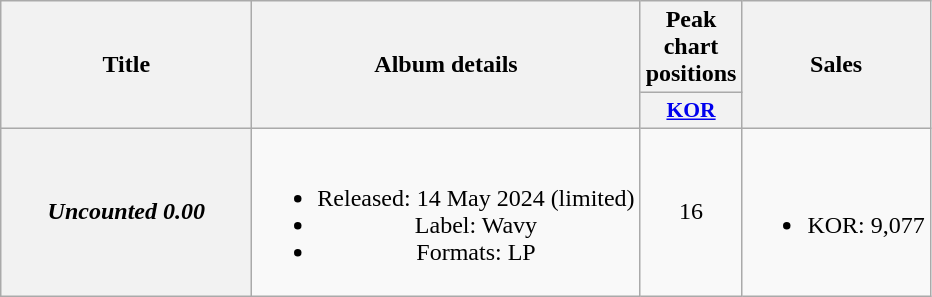<table class="wikitable plainrowheaders" style="text-align:center;">
<tr>
<th rowspan="2" scope="col" style="width:10em;">Title</th>
<th rowspan="2" scope="col">Album details</th>
<th scope="col">Peak chart positions</th>
<th rowspan="2">Sales</th>
</tr>
<tr>
<th scope="col" style="width:2.5em;font-size:90%;"><a href='#'>KOR</a><br></th>
</tr>
<tr>
<th scope="row"><em>Uncounted 0.00</em></th>
<td><br><ul><li>Released: 14 May 2024 (limited)</li><li>Label: Wavy</li><li>Formats: LP</li></ul></td>
<td>16</td>
<td><br><ul><li>KOR: 9,077</li></ul></td>
</tr>
</table>
